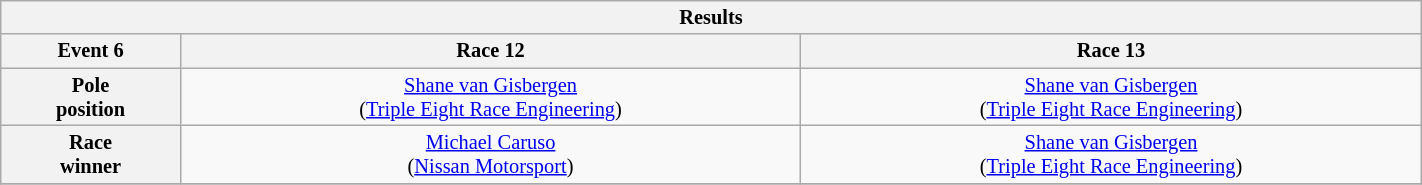<table class="wikitable collapsible collapsed" align="center" width="75%" style="font-size: 85%; max-width: 950px">
<tr>
<th colspan="3">Results</th>
</tr>
<tr>
<th>Event 6</th>
<th>Race 12</th>
<th>Race 13</th>
</tr>
<tr>
<th>Pole<br>position</th>
<td align="center"> <a href='#'>Shane van Gisbergen</a><br>(<a href='#'>Triple Eight Race Engineering</a>)</td>
<td align="center"> <a href='#'>Shane van Gisbergen</a><br>(<a href='#'>Triple Eight Race Engineering</a>)</td>
</tr>
<tr>
<th>Race<br>winner</th>
<td align="center"> <a href='#'>Michael Caruso</a><br>(<a href='#'>Nissan Motorsport</a>)</td>
<td align="center"> <a href='#'>Shane van Gisbergen</a><br>(<a href='#'>Triple Eight Race Engineering</a>)</td>
</tr>
<tr>
</tr>
</table>
